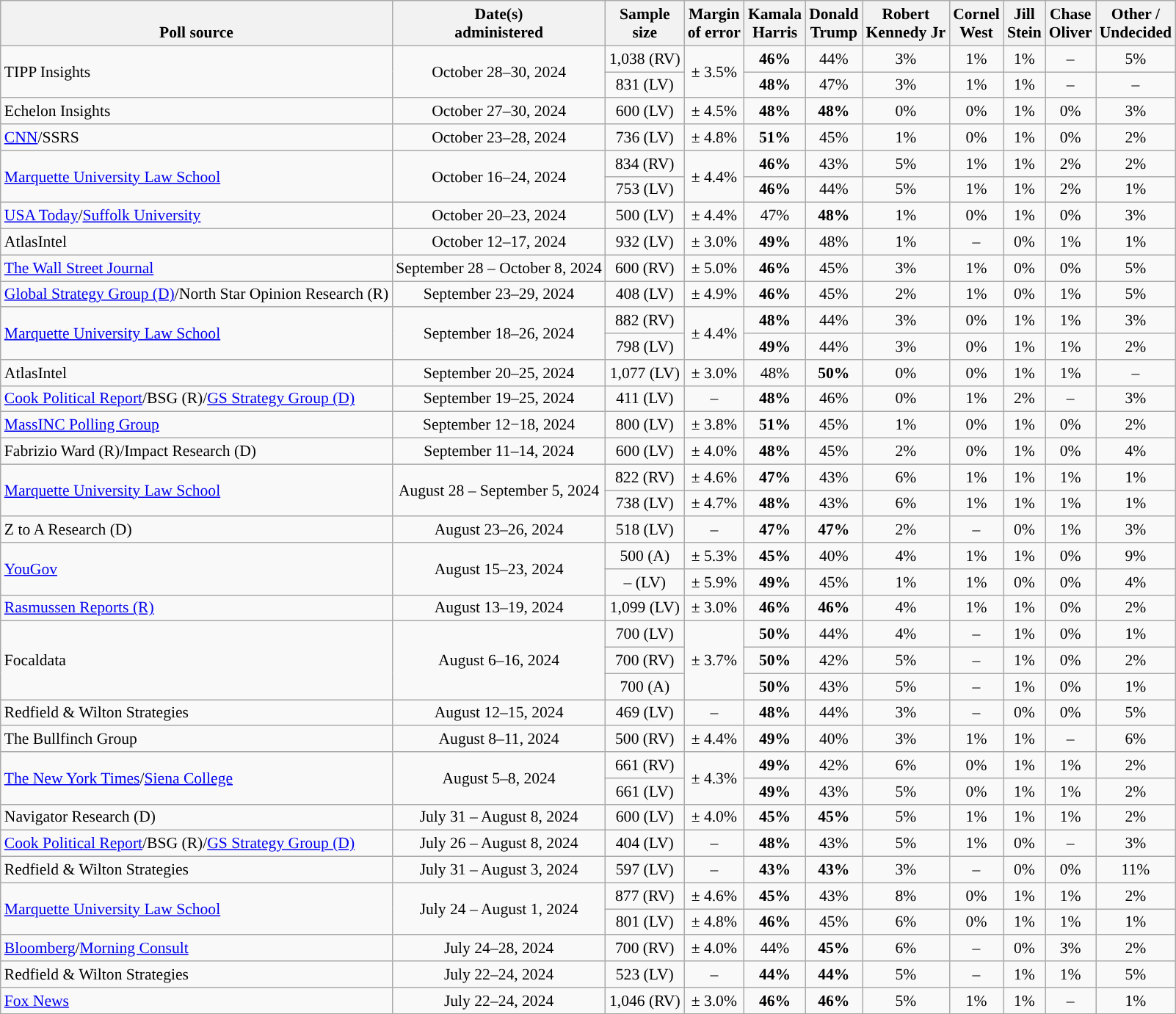<table class="wikitable sortable mw-datatable" style="font-size:90%;text-align:center;line-height:17px">
<tr valign=bottom>
<th>Poll source</th>
<th>Date(s)<br>administered</th>
<th>Sample<br>size</th>
<th>Margin<br>of error</th>
<th class="unsortable">Kamala<br>Harris<br></th>
<th class="unsortable">Donald<br>Trump<br></th>
<th class="unsortable">Robert<br>Kennedy Jr<br></th>
<th class="unsortable">Cornel<br>West<br></th>
<th class="unsortable">Jill<br>Stein<br></th>
<th class="unsortable">Chase<br>Oliver<br></th>
<th class="unsortable">Other /<br>Undecided</th>
</tr>
<tr>
<td rowspan="2" style="text-align:left;">TIPP Insights</td>
<td rowspan="2">October 28–30, 2024</td>
<td>1,038 (RV)</td>
<td rowspan="2">± 3.5%</td>
<td style="color:black;background-color:"><strong>46%</strong></td>
<td>44%</td>
<td>3%</td>
<td>1%</td>
<td>1%</td>
<td>–</td>
<td>5%</td>
</tr>
<tr>
<td>831 (LV)</td>
<td style="color:black;background-color:"><strong>48%</strong></td>
<td>47%</td>
<td>3%</td>
<td>1%</td>
<td>1%</td>
<td>–</td>
<td>–</td>
</tr>
<tr>
<td style="text-align:left;">Echelon Insights</td>
<td data-sort-value="2024-10-30">October 27–30, 2024</td>
<td>600 (LV)</td>
<td>± 4.5%</td>
<td><strong>48%</strong></td>
<td><strong>48%</strong></td>
<td>0%</td>
<td>0%</td>
<td>1%</td>
<td>0%</td>
<td>3%</td>
</tr>
<tr>
<td style="text-align:left;"><a href='#'>CNN</a>/SSRS</td>
<td data-sort-value="2024-10-28">October 23–28, 2024</td>
<td>736 (LV)</td>
<td>± 4.8%</td>
<td style="color:black;background-color:"><strong>51%</strong></td>
<td>45%</td>
<td>1%</td>
<td>0%</td>
<td>1%</td>
<td>0%</td>
<td>2%</td>
</tr>
<tr>
<td rowspan="2" style="text-align:left;"><a href='#'>Marquette University Law School</a></td>
<td rowspan="2">October 16–24, 2024</td>
<td>834 (RV)</td>
<td rowspan="2">± 4.4%</td>
<td style="color:black;background-color:"><strong>46%</strong></td>
<td>43%</td>
<td>5%</td>
<td>1%</td>
<td>1%</td>
<td>2%</td>
<td>2%</td>
</tr>
<tr>
<td>753 (LV)</td>
<td style="color:black;background-color:"><strong>46%</strong></td>
<td>44%</td>
<td>5%</td>
<td>1%</td>
<td>1%</td>
<td>2%</td>
<td>1%</td>
</tr>
<tr>
<td style="text-align:left;"><a href='#'>USA Today</a>/<a href='#'>Suffolk University</a></td>
<td data-sort-value="2024-10-23">October 20–23, 2024</td>
<td>500 (LV)</td>
<td>± 4.4%</td>
<td>47%</td>
<td style="background-color:"><strong>48%</strong></td>
<td>1%</td>
<td>0%</td>
<td>1%</td>
<td>0%</td>
<td>3%</td>
</tr>
<tr>
<td style="text-align:left;">AtlasIntel</td>
<td data-sort-value="2024-10-17">October 12–17, 2024</td>
<td>932 (LV)</td>
<td>± 3.0%</td>
<td style="color:black;background-color:"><strong>49%</strong></td>
<td>48%</td>
<td>1%</td>
<td>–</td>
<td>0%</td>
<td>1%</td>
<td>1%</td>
</tr>
<tr>
<td style="text-align:left;"><a href='#'>The Wall Street Journal</a></td>
<td data-sort-value="2024-10-08">September 28 – October 8, 2024</td>
<td>600 (RV)</td>
<td>± 5.0%</td>
<td style="color:black;background-color:"><strong>46%</strong></td>
<td>45%</td>
<td>3%</td>
<td>1%</td>
<td>0%</td>
<td>0%</td>
<td>5%</td>
</tr>
<tr>
<td style="text-align:left;"><a href='#'>Global Strategy Group (D)</a>/North Star Opinion Research (R)</td>
<td data-sort-value="2024-09-29">September 23–29, 2024</td>
<td>408 (LV)</td>
<td>± 4.9%</td>
<td style="color:black;background-color:"><strong>46%</strong></td>
<td>45%</td>
<td>2%</td>
<td>1%</td>
<td>0%</td>
<td>1%</td>
<td>5%</td>
</tr>
<tr>
<td rowspan="2" style="text-align:left;"><a href='#'>Marquette University Law School</a></td>
<td rowspan="2">September 18–26, 2024</td>
<td>882 (RV)</td>
<td rowspan="2">± 4.4%</td>
<td style="color:black;background-color:"><strong>48%</strong></td>
<td>44%</td>
<td>3%</td>
<td>0%</td>
<td>1%</td>
<td>1%</td>
<td>3%</td>
</tr>
<tr>
<td>798 (LV)</td>
<td style="color:black;background-color:"><strong>49%</strong></td>
<td>44%</td>
<td>3%</td>
<td>0%</td>
<td>1%</td>
<td>1%</td>
<td>2%</td>
</tr>
<tr>
<td style="text-align:left;">AtlasIntel</td>
<td data-sort-value="2024-09-25">September 20–25, 2024</td>
<td>1,077 (LV)</td>
<td>± 3.0%</td>
<td>48%</td>
<td style="background-color:"><strong>50%</strong></td>
<td>0%</td>
<td>0%</td>
<td>1%</td>
<td>1%</td>
<td>–</td>
</tr>
<tr>
<td style="text-align:left;"><a href='#'>Cook Political Report</a>/BSG (R)/<a href='#'>GS Strategy Group (D)</a></td>
<td data-sort-value="2024-09-25">September 19–25, 2024</td>
<td>411 (LV)</td>
<td>–</td>
<td style="color:black;background-color:"><strong>48%</strong></td>
<td>46%</td>
<td>0%</td>
<td>1%</td>
<td>2%</td>
<td>–</td>
<td>3%</td>
</tr>
<tr>
<td style="text-align:left;"><a href='#'>MassINC Polling Group</a></td>
<td data-sort-value="2024-09-18">September 12−18, 2024</td>
<td>800 (LV)</td>
<td>± 3.8%</td>
<td style="color:black;background-color:"><strong>51%</strong></td>
<td>45%</td>
<td>1%</td>
<td>0%</td>
<td>1%</td>
<td>0%</td>
<td>2%</td>
</tr>
<tr>
<td style="text-align:left;">Fabrizio Ward (R)/Impact Research (D)</td>
<td data-sort-value="2024-09-14">September 11–14, 2024</td>
<td>600 (LV)</td>
<td>± 4.0%</td>
<td style="color:black;background-color:"><strong>48%</strong></td>
<td>45%</td>
<td>2%</td>
<td>0%</td>
<td>1%</td>
<td>0%</td>
<td>4%</td>
</tr>
<tr>
<td rowspan="2" style="text-align:left;"><a href='#'>Marquette University Law School</a></td>
<td rowspan="2">August 28 – September 5, 2024</td>
<td>822 (RV)</td>
<td>± 4.6%</td>
<td style="color:black;background-color:"><strong>47%</strong></td>
<td>43%</td>
<td>6%</td>
<td>1%</td>
<td>1%</td>
<td>1%</td>
<td>1%</td>
</tr>
<tr>
<td>738 (LV)</td>
<td>± 4.7%</td>
<td style="color:black;background-color:"><strong>48%</strong></td>
<td>43%</td>
<td>6%</td>
<td>1%</td>
<td>1%</td>
<td>1%</td>
<td>1%</td>
</tr>
<tr>
<td style="text-align:left;">Z to A Research (D)</td>
<td data-sort-value="2024-08-19">August 23–26, 2024</td>
<td>518 (LV)</td>
<td>–</td>
<td><strong>47%</strong></td>
<td><strong>47%</strong></td>
<td>2%</td>
<td>–</td>
<td>0%</td>
<td>1%</td>
<td>3%</td>
</tr>
<tr>
<td style="text-align:left;" rowspan="2"><a href='#'>YouGov</a></td>
<td rowspan="2">August 15–23, 2024</td>
<td>500 (A)</td>
<td>± 5.3%</td>
<td style="color:black;background-color:"><strong>45%</strong></td>
<td>40%</td>
<td>4%</td>
<td>1%</td>
<td>1%</td>
<td>0%</td>
<td>9%</td>
</tr>
<tr>
<td>– (LV)</td>
<td>± 5.9%</td>
<td style="color:black;background-color:"><strong>49%</strong></td>
<td>45%</td>
<td>1%</td>
<td>1%</td>
<td>0%</td>
<td>0%</td>
<td>4%</td>
</tr>
<tr>
<td style="text-align:left;"><a href='#'>Rasmussen Reports (R)</a></td>
<td data-sort-value="2024-08-19">August 13–19, 2024</td>
<td>1,099 (LV)</td>
<td>± 3.0%</td>
<td><strong>46%</strong></td>
<td><strong>46%</strong></td>
<td>4%</td>
<td>1%</td>
<td>1%</td>
<td>0%</td>
<td>2%</td>
</tr>
<tr>
<td style="text-align:left;" rowspan="3">Focaldata</td>
<td rowspan="3">August 6–16, 2024</td>
<td>700 (LV)</td>
<td rowspan="3">± 3.7%</td>
<td style="color:black;background-color:"><strong>50%</strong></td>
<td>44%</td>
<td>4%</td>
<td>–</td>
<td>1%</td>
<td>0%</td>
<td>1%</td>
</tr>
<tr>
<td>700 (RV)</td>
<td style="color:black;background-color:"><strong>50%</strong></td>
<td>42%</td>
<td>5%</td>
<td>–</td>
<td>1%</td>
<td>0%</td>
<td>2%</td>
</tr>
<tr>
<td>700 (A)</td>
<td style="color:black;background-color:"><strong>50%</strong></td>
<td>43%</td>
<td>5%</td>
<td>–</td>
<td>1%</td>
<td>0%</td>
<td>1%</td>
</tr>
<tr>
<td style="text-align:left;">Redfield & Wilton Strategies</td>
<td data-sort-value="2024-08-15">August 12–15, 2024</td>
<td>469 (LV)</td>
<td>–</td>
<td style="color:black;background-color:"><strong>48%</strong></td>
<td>44%</td>
<td>3%</td>
<td>–</td>
<td>0%</td>
<td>0%</td>
<td>5%</td>
</tr>
<tr>
<td style="text-align:left;">The Bullfinch Group</td>
<td data-sort-value="2024-08-11">August 8–11, 2024</td>
<td>500 (RV)</td>
<td>± 4.4%</td>
<td style="color:black;background-color:"><strong>49%</strong></td>
<td>40%</td>
<td>3%</td>
<td>1%</td>
<td>1%</td>
<td>–</td>
<td>6%</td>
</tr>
<tr>
<td style="text-align:left;" rowspan="2"><a href='#'>The New York Times</a>/<a href='#'>Siena College</a></td>
<td rowspan="2">August 5–8, 2024</td>
<td>661 (RV)</td>
<td rowspan="2">± 4.3%</td>
<td style="color:black;background-color:"><strong>49%</strong></td>
<td>42%</td>
<td>6%</td>
<td>0%</td>
<td>1%</td>
<td>1%</td>
<td>2%</td>
</tr>
<tr>
<td>661 (LV)</td>
<td style="color:black;background-color:"><strong>49%</strong></td>
<td>43%</td>
<td>5%</td>
<td>0%</td>
<td>1%</td>
<td>1%</td>
<td>2%</td>
</tr>
<tr>
<td style="text-align:left;">Navigator Research (D)</td>
<td data-sort-value="2024-08-08">July 31 – August 8, 2024</td>
<td>600 (LV)</td>
<td>± 4.0%</td>
<td><strong>45%</strong></td>
<td><strong>45%</strong></td>
<td>5%</td>
<td>1%</td>
<td>1%</td>
<td>1%</td>
<td>2%</td>
</tr>
<tr>
<td style="text-align:left;"><a href='#'>Cook Political Report</a>/BSG (R)/<a href='#'>GS Strategy Group (D)</a></td>
<td data-sort-value="2024-08-08">July 26 – August 8, 2024</td>
<td>404 (LV)</td>
<td>–</td>
<td style="color:black;background-color:"><strong>48%</strong></td>
<td>43%</td>
<td>5%</td>
<td>1%</td>
<td>0%</td>
<td>–</td>
<td>3%</td>
</tr>
<tr>
<td style="text-align:left;">Redfield & Wilton Strategies</td>
<td data-sort-value="2024-08-03">July 31 – August 3, 2024</td>
<td>597 (LV)</td>
<td>–</td>
<td><strong>43%</strong></td>
<td><strong>43%</strong></td>
<td>3%</td>
<td>–</td>
<td>0%</td>
<td>0%</td>
<td>11%</td>
</tr>
<tr>
<td style="text-align:left;" rowspan="2"><a href='#'>Marquette University Law School</a></td>
<td rowspan="2">July 24 – August 1, 2024</td>
<td>877 (RV)</td>
<td>± 4.6%</td>
<td style="color:black;background-color:"><strong>45%</strong></td>
<td>43%</td>
<td>8%</td>
<td>0%</td>
<td>1%</td>
<td>1%</td>
<td>2%</td>
</tr>
<tr>
<td>801 (LV)</td>
<td>± 4.8%</td>
<td style="color:black;background-color:"><strong>46%</strong></td>
<td>45%</td>
<td>6%</td>
<td>0%</td>
<td>1%</td>
<td>1%</td>
<td>1%</td>
</tr>
<tr>
<td style="text-align:left;"><a href='#'>Bloomberg</a>/<a href='#'>Morning Consult</a></td>
<td data-sort-value="2024-07-28">July 24–28, 2024</td>
<td>700 (RV)</td>
<td>± 4.0%</td>
<td>44%</td>
<td style="background-color:"><strong>45%</strong></td>
<td>6%</td>
<td>–</td>
<td>0%</td>
<td>3%</td>
<td>2%</td>
</tr>
<tr>
<td style="text-align:left;">Redfield & Wilton Strategies</td>
<td data-sort-value="2024-07-26">July 22–24, 2024</td>
<td>523 (LV)</td>
<td>–</td>
<td><strong>44%</strong></td>
<td><strong>44%</strong></td>
<td>5%</td>
<td>–</td>
<td>1%</td>
<td>1%</td>
<td>5%</td>
</tr>
<tr>
<td style="text-align:left;"><a href='#'>Fox News</a></td>
<td data-sort-value="2024-07-26">July 22–24, 2024</td>
<td>1,046 (RV)</td>
<td>± 3.0%</td>
<td><strong>46%</strong></td>
<td><strong>46%</strong></td>
<td>5%</td>
<td>1%</td>
<td>1%</td>
<td>–</td>
<td>1%</td>
</tr>
</table>
